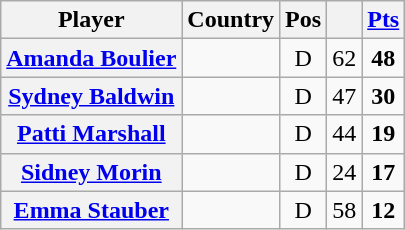<table class= "wikitable" style="text-align: center">
<tr>
<th scope="col">Player</th>
<th scope="col">Country</th>
<th scope="col">Pos</th>
<th scope="col"></th>
<th scope="col"><a href='#'>Pts</a></th>
</tr>
<tr>
<th scope="row" align="left"><a href='#'>Amanda Boulier</a></th>
<td></td>
<td>D</td>
<td>62</td>
<td><strong>48</strong></td>
</tr>
<tr>
<th scope="row" align="left"><a href='#'>Sydney Baldwin</a></th>
<td></td>
<td>D</td>
<td>47</td>
<td><strong>30</strong></td>
</tr>
<tr>
<th scope="row" align="left"><a href='#'>Patti Marshall</a></th>
<td></td>
<td>D</td>
<td>44</td>
<td><strong>19</strong></td>
</tr>
<tr>
<th scope="row" align="left"><a href='#'>Sidney Morin</a></th>
<td></td>
<td>D</td>
<td>24</td>
<td><strong>17</strong></td>
</tr>
<tr>
<th scope="row" align="left"><a href='#'>Emma Stauber</a></th>
<td></td>
<td>D</td>
<td>58</td>
<td><strong>12</strong></td>
</tr>
</table>
